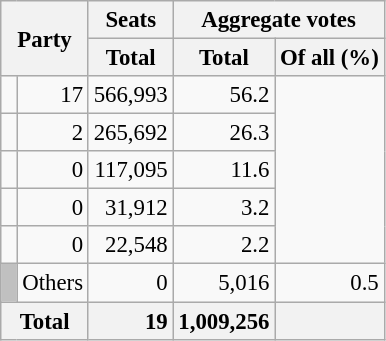<table class="wikitable" style="text-align:right; font-size:95%;">
<tr>
<th colspan="2" rowspan="2">Party</th>
<th>Seats</th>
<th colspan="2">Aggregate votes</th>
</tr>
<tr>
<th>Total</th>
<th>Total</th>
<th>Of all (%)</th>
</tr>
<tr>
<td></td>
<td>17</td>
<td>566,993</td>
<td>56.2</td>
</tr>
<tr>
<td></td>
<td>2</td>
<td>265,692</td>
<td>26.3</td>
</tr>
<tr>
<td></td>
<td>0</td>
<td>117,095</td>
<td>11.6</td>
</tr>
<tr>
<td></td>
<td>0</td>
<td>31,912</td>
<td>3.2</td>
</tr>
<tr>
<td></td>
<td>0</td>
<td>22,548</td>
<td>2.2</td>
</tr>
<tr>
<td style="background:silver;"> </td>
<td align=left>Others</td>
<td>0</td>
<td>5,016</td>
<td>0.5</td>
</tr>
<tr>
<th colspan="2" style="background:#f2f2f2"><strong>Total</strong></th>
<td style="background:#f2f2f2;"><strong>19</strong></td>
<td style="background:#f2f2f2;"><strong>1,009,256</strong></td>
<td style="background:#f2f2f2;"></td>
</tr>
</table>
